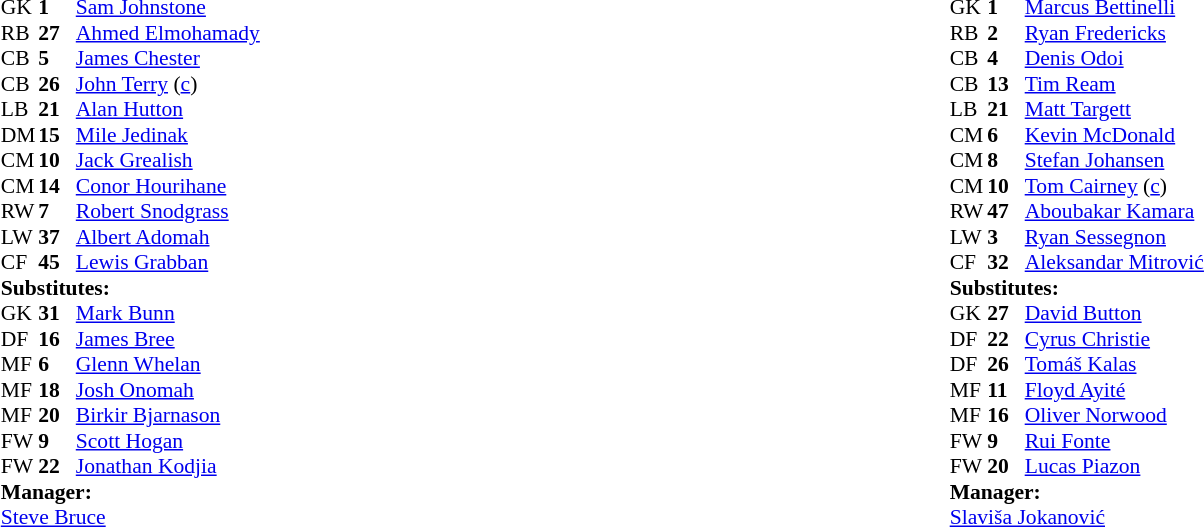<table style="width:100%;">
<tr>
<td style="vertical-align:top; width:40%;"><br><table cellspacing="0" cellpadding="0" style="font-size:90%; margin:auto;">
<tr>
<th width=25></th>
<th width=25></th>
</tr>
<tr>
<td>GK</td>
<td><strong>1</strong></td>
<td> <a href='#'>Sam Johnstone</a></td>
</tr>
<tr>
<td>RB</td>
<td><strong>27</strong></td>
<td> <a href='#'>Ahmed Elmohamady</a></td>
<td></td>
<td></td>
</tr>
<tr>
<td>CB</td>
<td><strong>5</strong></td>
<td> <a href='#'>James Chester</a></td>
<td></td>
</tr>
<tr>
<td>CB</td>
<td><strong>26</strong></td>
<td> <a href='#'>John Terry</a> (<a href='#'>c</a>)</td>
</tr>
<tr>
<td>LB</td>
<td><strong>21</strong></td>
<td> <a href='#'>Alan Hutton</a></td>
<td></td>
</tr>
<tr>
<td>DM</td>
<td><strong>15</strong></td>
<td> <a href='#'>Mile Jedinak</a></td>
<td></td>
<td></td>
</tr>
<tr>
<td>CM</td>
<td><strong>10</strong></td>
<td> <a href='#'>Jack Grealish</a></td>
<td></td>
</tr>
<tr>
<td>CM</td>
<td><strong>14</strong></td>
<td> <a href='#'>Conor Hourihane</a></td>
<td></td>
<td></td>
</tr>
<tr>
<td>RW</td>
<td><strong>7</strong></td>
<td> <a href='#'>Robert Snodgrass</a></td>
</tr>
<tr>
<td>LW</td>
<td><strong>37</strong></td>
<td> <a href='#'>Albert Adomah</a></td>
</tr>
<tr>
<td>CF</td>
<td><strong>45</strong></td>
<td> <a href='#'>Lewis Grabban</a></td>
</tr>
<tr>
<td colspan=4><strong>Substitutes:</strong></td>
</tr>
<tr>
<td>GK</td>
<td><strong>31</strong></td>
<td> <a href='#'>Mark Bunn</a></td>
</tr>
<tr>
<td>DF</td>
<td><strong>16</strong></td>
<td> <a href='#'>James Bree</a></td>
</tr>
<tr>
<td>MF</td>
<td><strong>6</strong></td>
<td> <a href='#'>Glenn Whelan</a></td>
</tr>
<tr>
<td>MF</td>
<td><strong>18</strong></td>
<td> <a href='#'>Josh Onomah</a></td>
<td></td>
<td></td>
</tr>
<tr>
<td>MF</td>
<td><strong>20</strong></td>
<td> <a href='#'>Birkir Bjarnason</a></td>
</tr>
<tr>
<td>FW</td>
<td><strong>9</strong></td>
<td> <a href='#'>Scott Hogan</a></td>
<td></td>
<td></td>
</tr>
<tr>
<td>FW</td>
<td><strong>22</strong></td>
<td> <a href='#'>Jonathan Kodjia</a></td>
<td></td>
<td></td>
</tr>
<tr>
<td colspan=4><strong>Manager:</strong></td>
</tr>
<tr>
<td colspan="4"> <a href='#'>Steve Bruce</a></td>
</tr>
</table>
</td>
<td style="vertical-align:top; width:50%;"><br><table cellspacing="0" cellpadding="0" style="font-size:90%; margin:auto;">
<tr>
<th width=25></th>
<th width=25></th>
</tr>
<tr>
<td>GK</td>
<td><strong>1</strong></td>
<td> <a href='#'>Marcus Bettinelli</a></td>
</tr>
<tr>
<td>RB</td>
<td><strong>2</strong></td>
<td> <a href='#'>Ryan Fredericks</a></td>
<td></td>
<td></td>
</tr>
<tr>
<td>CB</td>
<td><strong>4</strong></td>
<td> <a href='#'>Denis Odoi</a></td>
<td></td>
</tr>
<tr>
<td>CB</td>
<td><strong>13</strong></td>
<td> <a href='#'>Tim Ream</a></td>
</tr>
<tr>
<td>LB</td>
<td><strong>21</strong></td>
<td> <a href='#'>Matt Targett</a></td>
</tr>
<tr>
<td>CM</td>
<td><strong>6</strong></td>
<td> <a href='#'>Kevin McDonald</a></td>
</tr>
<tr>
<td>CM</td>
<td><strong>8</strong></td>
<td> <a href='#'>Stefan Johansen</a></td>
<td></td>
<td></td>
</tr>
<tr>
<td>CM</td>
<td><strong>10</strong></td>
<td> <a href='#'>Tom Cairney</a> (<a href='#'>c</a>)</td>
</tr>
<tr>
<td>RW</td>
<td><strong>47</strong></td>
<td> <a href='#'>Aboubakar Kamara</a></td>
<td></td>
<td></td>
</tr>
<tr>
<td>LW</td>
<td><strong>3</strong></td>
<td> <a href='#'>Ryan Sessegnon</a></td>
</tr>
<tr>
<td>CF</td>
<td><strong>32</strong></td>
<td> <a href='#'>Aleksandar Mitrović</a></td>
</tr>
<tr>
<td colspan=4><strong>Substitutes:</strong></td>
</tr>
<tr>
<td>GK</td>
<td><strong>27</strong></td>
<td> <a href='#'>David Button</a></td>
</tr>
<tr>
<td>DF</td>
<td><strong>22</strong></td>
<td> <a href='#'>Cyrus Christie</a></td>
<td></td>
<td></td>
</tr>
<tr>
<td>DF</td>
<td><strong>26</strong></td>
<td> <a href='#'>Tomáš Kalas</a></td>
<td></td>
<td></td>
</tr>
<tr>
<td>MF</td>
<td><strong>11</strong></td>
<td> <a href='#'>Floyd Ayité</a></td>
</tr>
<tr>
<td>MF</td>
<td><strong>16</strong></td>
<td> <a href='#'>Oliver Norwood</a></td>
<td></td>
<td></td>
</tr>
<tr>
<td>FW</td>
<td><strong>9</strong></td>
<td> <a href='#'>Rui Fonte</a></td>
</tr>
<tr>
<td>FW</td>
<td><strong>20</strong></td>
<td> <a href='#'>Lucas Piazon</a></td>
</tr>
<tr>
<td colspan=4><strong>Manager:</strong></td>
</tr>
<tr>
<td colspan="4"> <a href='#'>Slaviša Jokanović</a></td>
</tr>
</table>
</td>
</tr>
</table>
